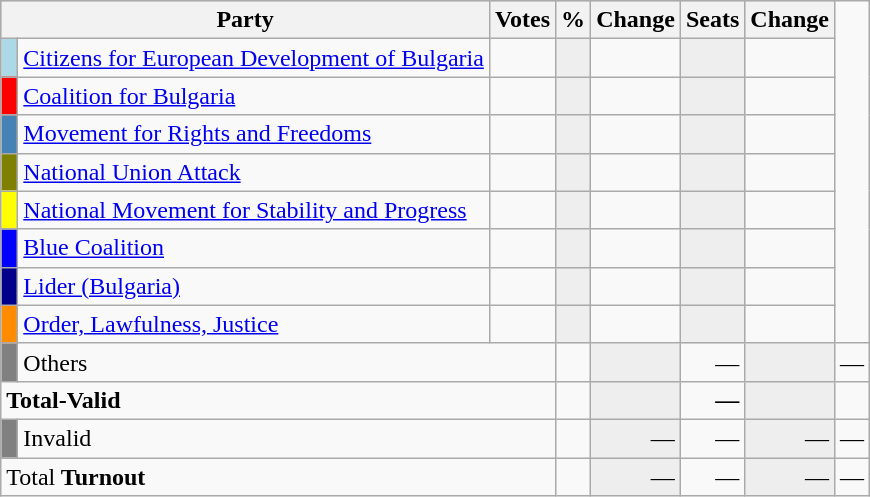<table class="wikitable" border="1">
<tr style="background-color:#C9C9C9">
<th align=left colspan=2 valign=top>Party</th>
<th align-right>Votes</th>
<th align=right>%</th>
<th align=right>Change</th>
<th align=right>Seats</th>
<th align=right>Change</th>
</tr>
<tr>
<td bgcolor="lightblue"> </td>
<td align=left><a href='#'>Citizens for European Development of Bulgaria</a></td>
<td align=right></td>
<td align=right style="background-color:#EEEEEE"></td>
<td align=right></td>
<td align=right style="background-color:#EEEEEE"></td>
<td align=right></td>
</tr>
<tr>
<td bgcolor="red"> </td>
<td align=left><a href='#'>Coalition for Bulgaria</a></td>
<td align=right></td>
<td align=right style="background-color:#EEEEEE"></td>
<td align=right></td>
<td align=right style="background-color:#EEEEEE"></td>
<td align=right></td>
</tr>
<tr>
<td bgcolor="#4682B4"> </td>
<td align=left><a href='#'>Movement for Rights and Freedoms</a></td>
<td align=right></td>
<td align=right style="background-color:#EEEEEE"></td>
<td align=right></td>
<td align=right style="background-color:#EEEEEE"></td>
<td align=right></td>
</tr>
<tr>
<td bgcolor="#808000"> </td>
<td align=left><a href='#'>National Union Attack</a></td>
<td align=right></td>
<td align=right style="background-color:#EEEEEE"></td>
<td align=right></td>
<td align=right style="background-color:#EEEEEE"></td>
<td align=right></td>
</tr>
<tr>
<td bgcolor="yellow"> </td>
<td align=left><a href='#'>National Movement for Stability and Progress</a></td>
<td align=right></td>
<td align=right style="background-color:#EEEEEE"></td>
<td align=right></td>
<td align=right style="background-color:#EEEEEE"></td>
<td align=right></td>
</tr>
<tr>
<td bgcolor="blue"> </td>
<td align=left><a href='#'>Blue Coalition</a></td>
<td align=right></td>
<td align=right style="background-color:#EEEEEE"></td>
<td align=right></td>
<td align=right style="background-color:#EEEEEE"></td>
<td align=right></td>
</tr>
<tr>
<td bgcolor="darkblue"> </td>
<td align=left><a href='#'>Lider (Bulgaria)</a></td>
<td align=right></td>
<td align=right style="background-color:#EEEEEE"></td>
<td align=right></td>
<td align=right style="background-color:#EEEEEE"></td>
<td align=right></td>
</tr>
<tr>
<td bgcolor="darkorange"> </td>
<td align=left><a href='#'>Order, Lawfulness, Justice</a></td>
<td align=right></td>
<td align=right style="background-color:#EEEEEE"></td>
<td align=right></td>
<td align=right style="background-color:#EEEEEE"></td>
<td align=right></td>
</tr>
<tr>
<td bgcolor="grey"> </td>
<td align=left colspan=2>Others</td>
<td align=right></td>
<td align=right style="background-color:#EEEEEE"></td>
<td align=right>—</td>
<td align=right style="background-color:#EEEEEE"></td>
<td align=right>—</td>
</tr>
<tr>
<td align=left colspan=3><strong>Total-Valid</strong></td>
<td align=right></td>
<td align=right style="background-color:#EEEEEE"></td>
<td align=right><strong>—<em></td>
<td align=right style="background-color:#EEEEEE"></td>
<td align=right></td>
</tr>
<tr>
<td bgcolor="grey"></td>
<td align=left colspan=2>Invalid</td>
<td align=right></td>
<td align=right style="background-color:#EEEEEE">—</td>
<td align=right>—</td>
<td align=right style="background-color:#EEEEEE">—</td>
<td align=right>—</td>
</tr>
<tr>
<td align=left colspan=3></strong>Total<strong>      </em> Turnout<em></td>
<td align=right></td>
<td align=right style="background-color:#EEEEEE"></strong>—<strong></td>
<td align=right></strong>—<strong></td>
<td align=right style="background-color:#EEEEEE"></strong>—<strong></td>
<td align=right></strong>—<strong></td>
</tr>
</table>
